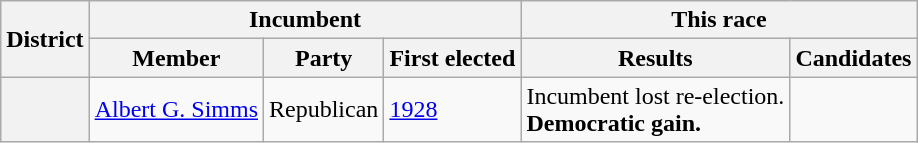<table class=wikitable>
<tr>
<th rowspan=2>District</th>
<th colspan=3>Incumbent</th>
<th colspan=2>This race</th>
</tr>
<tr>
<th>Member</th>
<th>Party</th>
<th>First elected</th>
<th>Results</th>
<th>Candidates</th>
</tr>
<tr>
<th></th>
<td><a href='#'>Albert G. Simms</a></td>
<td>Republican</td>
<td><a href='#'>1928</a></td>
<td>Incumbent lost re-election.<br><strong>Democratic gain.</strong></td>
<td nowrap></td>
</tr>
</table>
